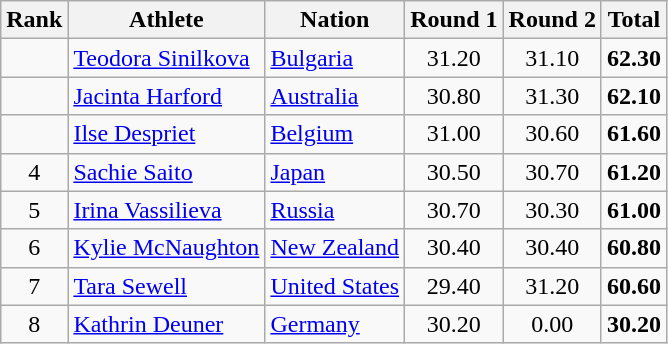<table class="wikitable sortable" style="text-align:center">
<tr>
<th>Rank</th>
<th>Athlete</th>
<th>Nation</th>
<th>Round 1</th>
<th>Round 2</th>
<th>Total</th>
</tr>
<tr>
<td></td>
<td align=left><a href='#'>Teodora Sinilkova</a></td>
<td align=left> <a href='#'>Bulgaria</a></td>
<td>31.20</td>
<td>31.10</td>
<td><strong>62.30</strong></td>
</tr>
<tr>
<td></td>
<td align=left><a href='#'>Jacinta Harford</a></td>
<td align=left> <a href='#'>Australia</a></td>
<td>30.80</td>
<td>31.30</td>
<td><strong>62.10</strong></td>
</tr>
<tr>
<td></td>
<td align=left><a href='#'>Ilse Despriet</a></td>
<td align=left> <a href='#'>Belgium</a></td>
<td>31.00</td>
<td>30.60</td>
<td><strong>61.60</strong></td>
</tr>
<tr>
<td>4</td>
<td align=left><a href='#'>Sachie Saito</a></td>
<td align=left> <a href='#'>Japan</a></td>
<td>30.50</td>
<td>30.70</td>
<td><strong>61.20</strong></td>
</tr>
<tr>
<td>5</td>
<td align=left><a href='#'>Irina Vassilieva</a></td>
<td align=left> <a href='#'>Russia</a></td>
<td>30.70</td>
<td>30.30</td>
<td><strong>61.00</strong></td>
</tr>
<tr>
<td>6</td>
<td align=left><a href='#'>Kylie McNaughton</a></td>
<td align=left> <a href='#'>New Zealand</a></td>
<td>30.40</td>
<td>30.40</td>
<td><strong>60.80</strong></td>
</tr>
<tr>
<td>7</td>
<td align=left><a href='#'>Tara Sewell</a></td>
<td align=left> <a href='#'>United States</a></td>
<td>29.40</td>
<td>31.20</td>
<td><strong>60.60</strong></td>
</tr>
<tr>
<td>8</td>
<td align=left><a href='#'>Kathrin Deuner</a></td>
<td align=left> <a href='#'>Germany</a></td>
<td>30.20</td>
<td>0.00</td>
<td><strong>30.20</strong></td>
</tr>
</table>
